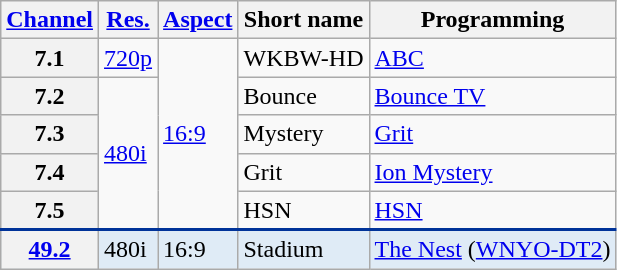<table class="wikitable">
<tr>
<th scope = "col"><a href='#'>Channel</a></th>
<th scope = "col"><a href='#'>Res.</a></th>
<th scope = "col"><a href='#'>Aspect</a></th>
<th scope = "col">Short name</th>
<th scope = "col">Programming</th>
</tr>
<tr>
<th scope = "row">7.1</th>
<td><a href='#'>720p</a></td>
<td rowspan=5><a href='#'>16:9</a></td>
<td>WKBW-HD</td>
<td><a href='#'>ABC</a></td>
</tr>
<tr>
<th scope = "row">7.2</th>
<td rowspan=4><a href='#'>480i</a></td>
<td>Bounce</td>
<td><a href='#'>Bounce TV</a></td>
</tr>
<tr>
<th scope = "row">7.3</th>
<td>Mystery</td>
<td><a href='#'>Grit</a></td>
</tr>
<tr>
<th scope = "row">7.4</th>
<td>Grit</td>
<td><a href='#'>Ion Mystery</a></td>
</tr>
<tr>
<th scope = "row">7.5</th>
<td>HSN</td>
<td><a href='#'>HSN</a></td>
</tr>
<tr style="background-color:#DFEBF6; border-top: 2px solid #003399;">
<th scope = "row"><a href='#'>49.2</a></th>
<td>480i</td>
<td>16:9</td>
<td>Stadium</td>
<td><a href='#'>The Nest</a> (<a href='#'>WNYO-DT2</a>)</td>
</tr>
</table>
